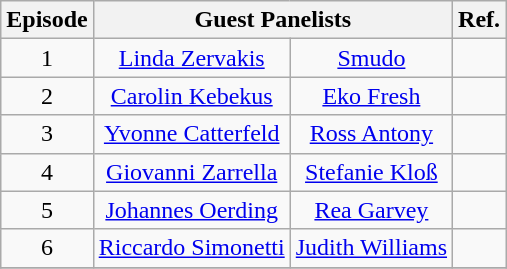<table class="wikitable" style="text-align:center;">
<tr>
<th>Episode</th>
<th colspan="2">Guest Panelists</th>
<th>Ref.</th>
</tr>
<tr>
<td>1</td>
<td><a href='#'>Linda Zervakis</a></td>
<td><a href='#'>Smudo</a></td>
<td></td>
</tr>
<tr>
<td>2</td>
<td><a href='#'>Carolin Kebekus</a></td>
<td><a href='#'>Eko Fresh</a></td>
<td></td>
</tr>
<tr>
<td>3</td>
<td><a href='#'>Yvonne Catterfeld</a></td>
<td><a href='#'>Ross Antony</a></td>
<td></td>
</tr>
<tr>
<td>4</td>
<td><a href='#'>Giovanni Zarrella</a></td>
<td><a href='#'>Stefanie Kloß</a></td>
<td></td>
</tr>
<tr>
<td>5</td>
<td><a href='#'>Johannes Oerding</a></td>
<td><a href='#'>Rea Garvey</a></td>
<td></td>
</tr>
<tr>
<td>6</td>
<td><a href='#'>Riccardo Simonetti</a></td>
<td><a href='#'>Judith Williams</a></td>
<td></td>
</tr>
<tr>
</tr>
</table>
